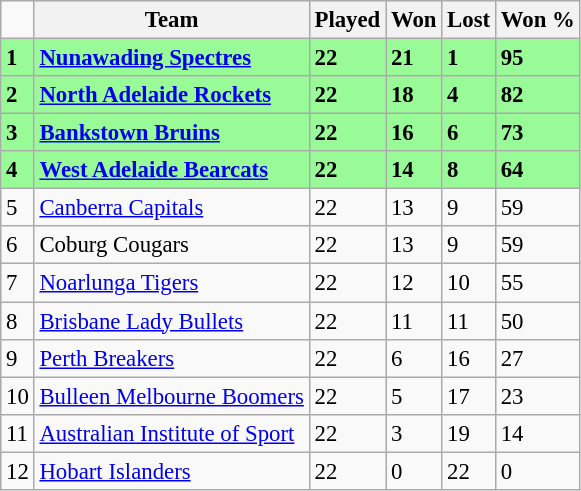<table class="wikitable" style="font-size:95%;">
<tr>
<td></td>
<th align=center><strong>Team</strong></th>
<th align=center><strong>Played</strong></th>
<th align=center><strong>Won</strong></th>
<th align=center><strong>Lost</strong></th>
<th align=center><strong>Won %</strong></th>
</tr>
<tr>
<td bgcolor="#98FB98"><strong>1</strong></td>
<td bgcolor="#98FB98"><strong><a href='#'>Nunawading Spectres</a></strong></td>
<td bgcolor="#98FB98"><strong>22</strong></td>
<td bgcolor="#98FB98"><strong>21</strong></td>
<td bgcolor="#98FB98"><strong>1</strong></td>
<td bgcolor="#98FB98"><strong>95</strong></td>
</tr>
<tr>
<td bgcolor="#98FB98"><strong>2</strong></td>
<td bgcolor="#98FB98"><strong><a href='#'>North Adelaide Rockets</a></strong></td>
<td bgcolor="#98FB98"><strong>22</strong></td>
<td bgcolor="#98FB98"><strong>18</strong></td>
<td bgcolor="#98FB98"><strong>4</strong></td>
<td bgcolor="#98FB98"><strong>82</strong></td>
</tr>
<tr>
<td bgcolor="#98FB98"><strong>3</strong></td>
<td bgcolor="#98FB98"><strong><a href='#'>Bankstown Bruins</a></strong></td>
<td bgcolor="#98FB98"><strong>22</strong></td>
<td bgcolor="#98FB98"><strong>16</strong></td>
<td bgcolor="#98FB98"><strong>6</strong></td>
<td bgcolor="#98FB98"><strong>73</strong></td>
</tr>
<tr>
<td bgcolor="#98FB98"><strong>4</strong></td>
<td bgcolor="#98FB98"><strong><a href='#'>West Adelaide Bearcats</a></strong></td>
<td bgcolor="#98FB98"><strong>22</strong></td>
<td bgcolor="#98FB98"><strong>14</strong></td>
<td bgcolor="#98FB98"><strong>8</strong></td>
<td bgcolor="#98FB98"><strong>64</strong></td>
</tr>
<tr>
<td>5</td>
<td><a href='#'>Canberra Capitals</a></td>
<td>22</td>
<td>13</td>
<td>9</td>
<td>59</td>
</tr>
<tr>
<td>6</td>
<td>Coburg Cougars</td>
<td>22</td>
<td>13</td>
<td>9</td>
<td>59</td>
</tr>
<tr>
<td>7</td>
<td><a href='#'>Noarlunga Tigers</a></td>
<td>22</td>
<td>12</td>
<td>10</td>
<td>55</td>
</tr>
<tr>
<td>8</td>
<td><a href='#'>Brisbane Lady Bullets</a></td>
<td>22</td>
<td>11</td>
<td>11</td>
<td>50</td>
</tr>
<tr>
<td>9</td>
<td><a href='#'>Perth Breakers</a></td>
<td>22</td>
<td>6</td>
<td>16</td>
<td>27</td>
</tr>
<tr>
<td>10</td>
<td><a href='#'>Bulleen Melbourne Boomers</a></td>
<td>22</td>
<td>5</td>
<td>17</td>
<td>23</td>
</tr>
<tr>
<td>11</td>
<td><a href='#'>Australian Institute of Sport</a></td>
<td>22</td>
<td>3</td>
<td>19</td>
<td>14</td>
</tr>
<tr>
<td>12</td>
<td><a href='#'>Hobart Islanders</a></td>
<td>22</td>
<td>0</td>
<td>22</td>
<td>0</td>
</tr>
</table>
